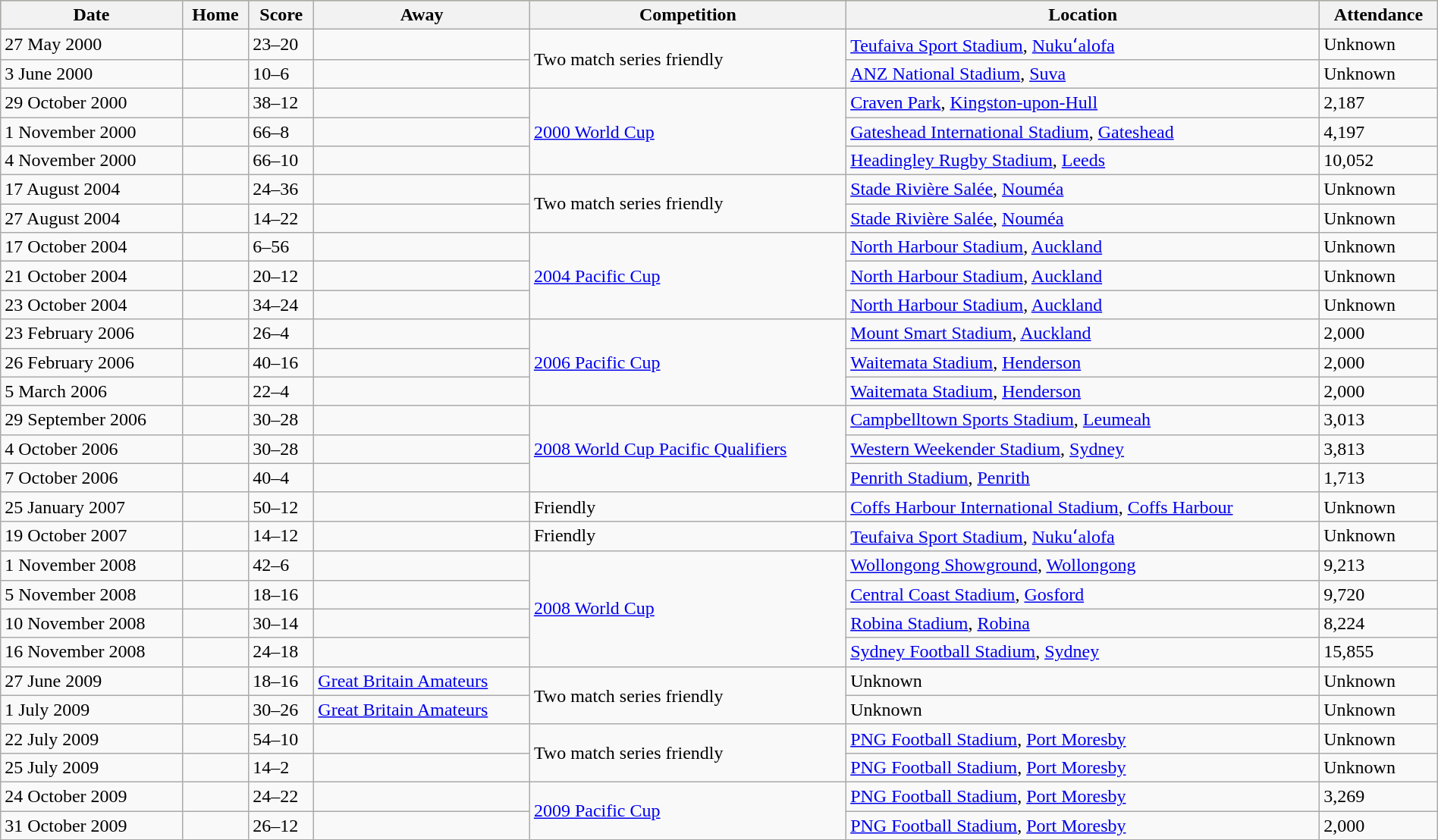<table class="wikitable" width=100%>
<tr bgcolor=#bdb76b>
<th>Date</th>
<th>Home</th>
<th>Score</th>
<th>Away</th>
<th>Competition</th>
<th>Location</th>
<th>Attendance</th>
</tr>
<tr>
<td>27 May 2000</td>
<td></td>
<td>23–20</td>
<td></td>
<td rowspan="2">Two match series friendly</td>
<td> <a href='#'>Teufaiva Sport Stadium</a>, <a href='#'>Nukuʻalofa</a></td>
<td>Unknown</td>
</tr>
<tr>
<td>3 June 2000</td>
<td></td>
<td>10–6</td>
<td></td>
<td> <a href='#'>ANZ National Stadium</a>, <a href='#'>Suva</a></td>
<td>Unknown</td>
</tr>
<tr>
<td>29 October 2000</td>
<td></td>
<td>38–12</td>
<td></td>
<td rowspan="3"><a href='#'>2000 World Cup</a></td>
<td> <a href='#'>Craven Park</a>, <a href='#'>Kingston-upon-Hull</a></td>
<td>2,187</td>
</tr>
<tr>
<td>1 November 2000</td>
<td></td>
<td>66–8</td>
<td></td>
<td> <a href='#'>Gateshead International Stadium</a>, <a href='#'>Gateshead</a></td>
<td>4,197</td>
</tr>
<tr>
<td>4 November 2000</td>
<td></td>
<td>66–10</td>
<td></td>
<td> <a href='#'>Headingley Rugby Stadium</a>, <a href='#'>Leeds</a></td>
<td>10,052</td>
</tr>
<tr>
<td>17 August 2004</td>
<td></td>
<td>24–36</td>
<td></td>
<td rowspan="2">Two match series friendly</td>
<td> <a href='#'>Stade Rivière Salée</a>, <a href='#'>Nouméa</a></td>
<td>Unknown</td>
</tr>
<tr>
<td>27 August 2004</td>
<td></td>
<td>14–22</td>
<td></td>
<td> <a href='#'>Stade Rivière Salée</a>, <a href='#'>Nouméa</a></td>
<td>Unknown</td>
</tr>
<tr>
<td>17 October 2004</td>
<td></td>
<td>6–56</td>
<td></td>
<td rowspan="3"><a href='#'>2004 Pacific Cup</a></td>
<td> <a href='#'>North Harbour Stadium</a>, <a href='#'>Auckland</a></td>
<td>Unknown</td>
</tr>
<tr>
<td>21 October 2004</td>
<td></td>
<td>20–12</td>
<td></td>
<td> <a href='#'>North Harbour Stadium</a>, <a href='#'>Auckland</a></td>
<td>Unknown</td>
</tr>
<tr>
<td>23 October 2004</td>
<td></td>
<td>34–24</td>
<td></td>
<td> <a href='#'>North Harbour Stadium</a>, <a href='#'>Auckland</a></td>
<td>Unknown</td>
</tr>
<tr>
<td>23 February 2006</td>
<td></td>
<td>26–4</td>
<td></td>
<td rowspan="3"><a href='#'>2006 Pacific Cup</a></td>
<td> <a href='#'>Mount Smart Stadium</a>, <a href='#'>Auckland</a></td>
<td>2,000</td>
</tr>
<tr>
<td>26 February 2006</td>
<td></td>
<td>40–16</td>
<td></td>
<td> <a href='#'>Waitemata Stadium</a>, <a href='#'>Henderson</a></td>
<td>2,000</td>
</tr>
<tr>
<td>5 March 2006</td>
<td></td>
<td>22–4</td>
<td></td>
<td> <a href='#'>Waitemata Stadium</a>, <a href='#'>Henderson</a></td>
<td>2,000</td>
</tr>
<tr>
<td>29 September 2006</td>
<td></td>
<td>30–28</td>
<td></td>
<td rowspan="3"><a href='#'>2008 World Cup Pacific Qualifiers</a></td>
<td> <a href='#'>Campbelltown Sports Stadium</a>, <a href='#'>Leumeah</a></td>
<td>3,013</td>
</tr>
<tr>
<td>4 October 2006</td>
<td></td>
<td>30–28</td>
<td></td>
<td> <a href='#'>Western Weekender Stadium</a>, <a href='#'>Sydney</a></td>
<td>3,813</td>
</tr>
<tr>
<td>7 October 2006</td>
<td></td>
<td>40–4</td>
<td></td>
<td> <a href='#'>Penrith Stadium</a>, <a href='#'>Penrith</a></td>
<td>1,713</td>
</tr>
<tr>
<td>25 January 2007</td>
<td></td>
<td>50–12</td>
<td></td>
<td>Friendly</td>
<td> <a href='#'>Coffs Harbour International Stadium</a>, <a href='#'>Coffs Harbour</a></td>
<td>Unknown</td>
</tr>
<tr>
<td>19 October 2007</td>
<td></td>
<td>14–12</td>
<td></td>
<td>Friendly</td>
<td> <a href='#'>Teufaiva Sport Stadium</a>, <a href='#'>Nukuʻalofa</a></td>
<td>Unknown</td>
</tr>
<tr>
<td>1 November 2008</td>
<td></td>
<td>42–6</td>
<td></td>
<td rowspan="4"><a href='#'>2008 World Cup</a></td>
<td> <a href='#'>Wollongong Showground</a>, <a href='#'>Wollongong</a></td>
<td>9,213</td>
</tr>
<tr>
<td>5 November 2008</td>
<td></td>
<td>18–16</td>
<td></td>
<td> <a href='#'>Central Coast Stadium</a>, <a href='#'>Gosford</a></td>
<td>9,720</td>
</tr>
<tr>
<td>10 November 2008</td>
<td></td>
<td>30–14</td>
<td></td>
<td> <a href='#'>Robina Stadium</a>, <a href='#'>Robina</a></td>
<td>8,224</td>
</tr>
<tr>
<td>16 November 2008</td>
<td></td>
<td>24–18</td>
<td></td>
<td> <a href='#'>Sydney Football Stadium</a>, <a href='#'>Sydney</a></td>
<td>15,855</td>
</tr>
<tr>
<td>27 June 2009</td>
<td></td>
<td>18–16</td>
<td> <a href='#'>Great Britain Amateurs</a></td>
<td rowspan="2">Two match series friendly</td>
<td>Unknown</td>
<td>Unknown</td>
</tr>
<tr>
<td>1 July 2009</td>
<td></td>
<td>30–26</td>
<td> <a href='#'>Great Britain Amateurs</a></td>
<td>Unknown</td>
<td>Unknown</td>
</tr>
<tr>
<td>22 July 2009</td>
<td></td>
<td>54–10</td>
<td></td>
<td rowspan="2">Two match series friendly</td>
<td> <a href='#'>PNG Football Stadium</a>, <a href='#'>Port Moresby</a></td>
<td>Unknown</td>
</tr>
<tr>
<td>25 July 2009</td>
<td></td>
<td>14–2</td>
<td></td>
<td> <a href='#'>PNG Football Stadium</a>, <a href='#'>Port Moresby</a></td>
<td>Unknown</td>
</tr>
<tr>
<td>24 October 2009</td>
<td></td>
<td>24–22</td>
<td></td>
<td rowspan="2"><a href='#'>2009 Pacific Cup</a></td>
<td> <a href='#'>PNG Football Stadium</a>, <a href='#'>Port Moresby</a></td>
<td>3,269</td>
</tr>
<tr>
<td>31 October 2009</td>
<td></td>
<td>26–12</td>
<td></td>
<td> <a href='#'>PNG Football Stadium</a>, <a href='#'>Port Moresby</a></td>
<td>2,000</td>
</tr>
</table>
